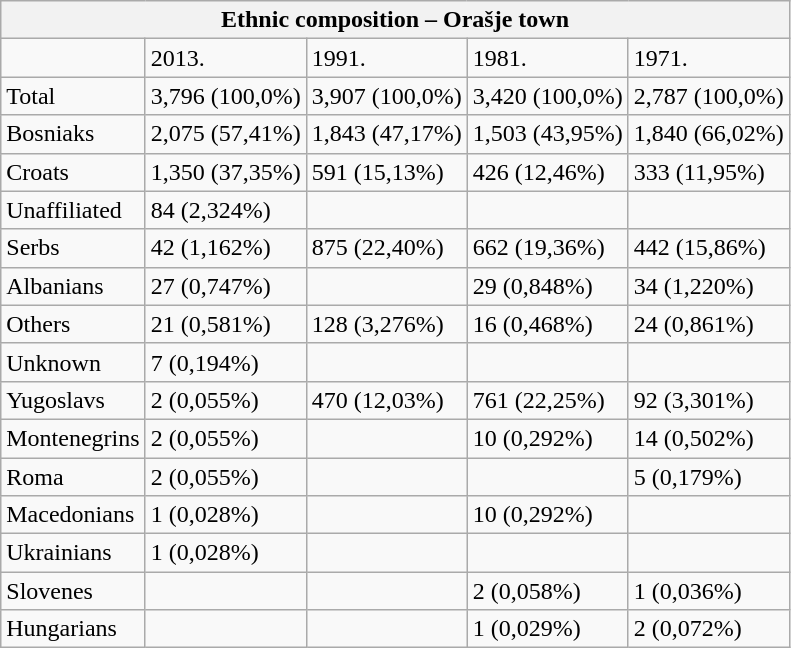<table class="wikitable">
<tr>
<th colspan="8">Ethnic composition – Orašje town</th>
</tr>
<tr>
<td></td>
<td>2013.</td>
<td>1991.</td>
<td>1981.</td>
<td>1971.</td>
</tr>
<tr>
<td>Total</td>
<td>3,796 (100,0%)</td>
<td>3,907 (100,0%)</td>
<td>3,420 (100,0%)</td>
<td>2,787 (100,0%)</td>
</tr>
<tr>
<td>Bosniaks</td>
<td>2,075 (57,41%)</td>
<td>1,843 (47,17%)</td>
<td>1,503 (43,95%)</td>
<td>1,840 (66,02%)</td>
</tr>
<tr>
<td>Croats</td>
<td>1,350 (37,35%)</td>
<td>591 (15,13%)</td>
<td>426 (12,46%)</td>
<td>333 (11,95%)</td>
</tr>
<tr>
<td>Unaffiliated</td>
<td>84 (2,324%)</td>
<td></td>
<td></td>
<td></td>
</tr>
<tr>
<td>Serbs</td>
<td>42 (1,162%)</td>
<td>875 (22,40%)</td>
<td>662 (19,36%)</td>
<td>442 (15,86%)</td>
</tr>
<tr>
<td>Albanians</td>
<td>27 (0,747%)</td>
<td></td>
<td>29 (0,848%)</td>
<td>34 (1,220%)</td>
</tr>
<tr>
<td>Others</td>
<td>21 (0,581%)</td>
<td>128 (3,276%)</td>
<td>16 (0,468%)</td>
<td>24 (0,861%)</td>
</tr>
<tr>
<td>Unknown</td>
<td>7 (0,194%)</td>
<td></td>
<td></td>
<td></td>
</tr>
<tr>
<td>Yugoslavs</td>
<td>2 (0,055%)</td>
<td>470 (12,03%)</td>
<td>761 (22,25%)</td>
<td>92 (3,301%)</td>
</tr>
<tr>
<td>Montenegrins</td>
<td>2 (0,055%)</td>
<td></td>
<td>10 (0,292%)</td>
<td>14 (0,502%)</td>
</tr>
<tr>
<td>Roma</td>
<td>2 (0,055%)</td>
<td></td>
<td></td>
<td>5 (0,179%)</td>
</tr>
<tr>
<td>Macedonians</td>
<td>1 (0,028%)</td>
<td></td>
<td>10 (0,292%)</td>
<td></td>
</tr>
<tr>
<td>Ukrainians</td>
<td>1 (0,028%)</td>
<td></td>
<td></td>
<td></td>
</tr>
<tr>
<td>Slovenes</td>
<td></td>
<td></td>
<td>2 (0,058%)</td>
<td>1 (0,036%)</td>
</tr>
<tr>
<td>Hungarians</td>
<td></td>
<td></td>
<td>1 (0,029%)</td>
<td>2 (0,072%)</td>
</tr>
</table>
